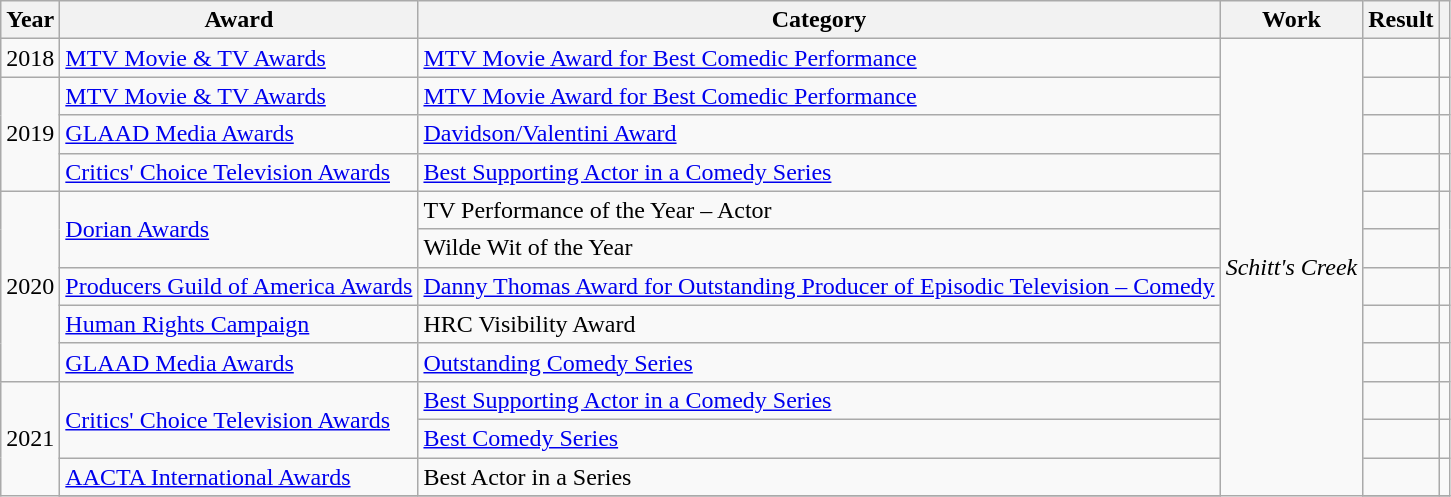<table class="wikitable sortable">
<tr>
<th>Year</th>
<th>Award</th>
<th>Category</th>
<th>Work</th>
<th>Result</th>
<th class="unsortable"></th>
</tr>
<tr>
<td>2018</td>
<td><a href='#'>MTV Movie & TV Awards</a></td>
<td><a href='#'>MTV Movie Award for Best Comedic Performance</a></td>
<td rowspan=25><em>Schitt's Creek</em></td>
<td></td>
<td style="text-align:center;"></td>
</tr>
<tr>
<td rowspan=3>2019</td>
<td><a href='#'>MTV Movie & TV Awards</a></td>
<td><a href='#'>MTV Movie Award for Best Comedic Performance</a></td>
<td></td>
<td style="text-align:center;"></td>
</tr>
<tr>
<td><a href='#'>GLAAD Media Awards</a></td>
<td><a href='#'>Davidson/Valentini Award</a></td>
<td></td>
<td style="text-align:center;"></td>
</tr>
<tr>
<td><a href='#'>Critics' Choice Television Awards</a></td>
<td><a href='#'>Best Supporting Actor in a Comedy Series</a></td>
<td></td>
<td style="text-align:center;"></td>
</tr>
<tr>
<td rowspan="5">2020</td>
<td rowspan="2"><a href='#'>Dorian Awards</a></td>
<td>TV Performance of the Year – Actor</td>
<td></td>
<td rowspan="2" style="text-align:center;"></td>
</tr>
<tr>
<td>Wilde Wit of the Year</td>
<td></td>
</tr>
<tr>
<td><a href='#'>Producers Guild of America Awards</a></td>
<td><a href='#'>Danny Thomas Award for Outstanding Producer of Episodic Television – Comedy</a></td>
<td></td>
<td style="text-align:center;"></td>
</tr>
<tr>
<td><a href='#'>Human Rights Campaign</a></td>
<td>HRC Visibility Award</td>
<td></td>
<td style="text-align:center;"></td>
</tr>
<tr>
<td><a href='#'>GLAAD Media Awards</a></td>
<td><a href='#'>Outstanding Comedy Series</a></td>
<td></td>
<td style="text-align:center;"></td>
</tr>
<tr>
<td rowspan="9">2021</td>
<td rowspan="2"><a href='#'>Critics' Choice Television Awards</a></td>
<td><a href='#'>Best Supporting Actor in a Comedy Series</a></td>
<td></td>
<td style="text-align:center;"></td>
</tr>
<tr>
<td><a href='#'>Best Comedy Series</a></td>
<td></td>
<td style="text-align:center;"></td>
</tr>
<tr>
<td><a href='#'>AACTA International Awards</a></td>
<td>Best Actor in a Series</td>
<td></td>
<td style="text-align:center;"></td>
</tr>
<tr>
</tr>
</table>
